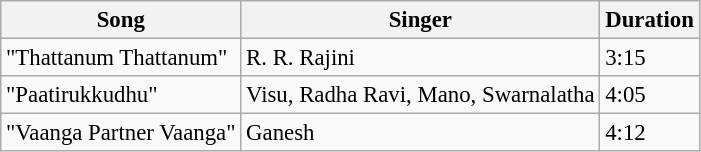<table class="wikitable" style="font-size:95%;">
<tr>
<th>Song</th>
<th>Singer</th>
<th>Duration</th>
</tr>
<tr>
<td>"Thattanum Thattanum"</td>
<td>R. R. Rajini</td>
<td>3:15</td>
</tr>
<tr>
<td>"Paatirukkudhu"</td>
<td>Visu, Radha Ravi, Mano, Swarnalatha</td>
<td>4:05</td>
</tr>
<tr>
<td>"Vaanga Partner Vaanga"</td>
<td>Ganesh</td>
<td>4:12</td>
</tr>
</table>
